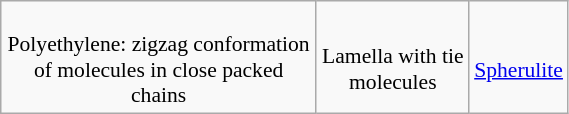<table class="wikitable floatright" style="text-align:center; font-size:90%;" width="30%">
<tr class="hintergrundfarbe2">
<td><br>Polyethylene: zigzag conformation of molecules in close packed chains</td>
<td><br> Lamella with tie molecules</td>
<td><br> <a href='#'>Spherulite</a></td>
</tr>
</table>
